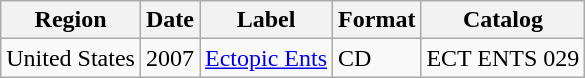<table class="wikitable">
<tr>
<th>Region</th>
<th>Date</th>
<th>Label</th>
<th>Format</th>
<th>Catalog</th>
</tr>
<tr>
<td>United States</td>
<td>2007</td>
<td><a href='#'>Ectopic Ents</a></td>
<td>CD</td>
<td>ECT ENTS 029</td>
</tr>
</table>
